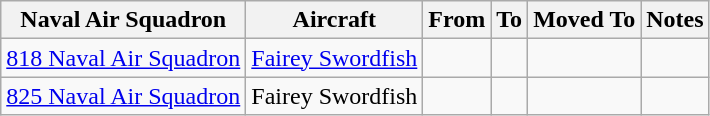<table class="wikitable sortable">
<tr>
<th>Naval Air Squadron</th>
<th>Aircraft</th>
<th>From</th>
<th>To</th>
<th>Moved To</th>
<th>Notes</th>
</tr>
<tr>
<td><a href='#'>818 Naval Air Squadron</a></td>
<td><a href='#'>Fairey Swordfish</a></td>
<td></td>
<td></td>
<td></td>
<td></td>
</tr>
<tr>
<td><a href='#'>825 Naval Air Squadron</a></td>
<td>Fairey Swordfish</td>
<td></td>
<td></td>
<td></td>
<td></td>
</tr>
</table>
